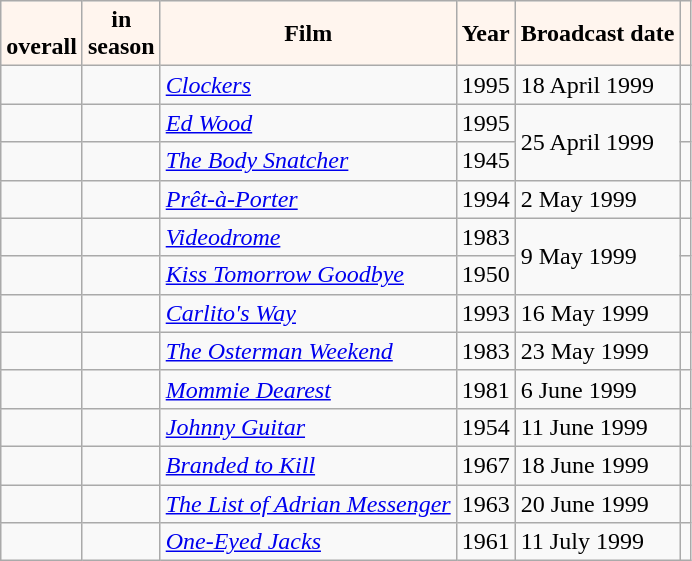<table class="wikitable">
<tr>
<th style="background-color: #FFF5EE; color:black"><br>overall</th>
<th style="background-color: #FFF5EE; color:black"> in<br>season</th>
<th style="background-color: #FFF5EE; color:black">Film</th>
<th style="background-color: #FFF5EE; color:black">Year</th>
<th style="background-color: #FFF5EE; color:black">Broadcast date</th>
<th style="background-color: #FFF5EE; color:black"></th>
</tr>
<tr>
<td></td>
<td></td>
<td><em><a href='#'>Clockers</a></em></td>
<td>1995</td>
<td>18 April 1999</td>
<td></td>
</tr>
<tr>
<td></td>
<td></td>
<td><em><a href='#'>Ed Wood</a></em></td>
<td>1995</td>
<td rowspan="2">25 April 1999</td>
<td></td>
</tr>
<tr>
<td></td>
<td></td>
<td><em><a href='#'>The Body Snatcher</a></em></td>
<td>1945</td>
<td></td>
</tr>
<tr>
<td></td>
<td></td>
<td><em><a href='#'>Prêt-à-Porter</a></em></td>
<td>1994</td>
<td>2 May 1999</td>
<td></td>
</tr>
<tr>
<td></td>
<td></td>
<td><em><a href='#'>Videodrome</a></em></td>
<td>1983</td>
<td rowspan="2">9 May 1999</td>
<td></td>
</tr>
<tr>
<td></td>
<td></td>
<td><em><a href='#'>Kiss Tomorrow Goodbye</a></em></td>
<td>1950</td>
<td></td>
</tr>
<tr>
<td></td>
<td></td>
<td><em><a href='#'>Carlito's Way</a></em></td>
<td>1993</td>
<td>16 May 1999</td>
<td></td>
</tr>
<tr>
<td></td>
<td></td>
<td><em><a href='#'>The Osterman Weekend</a></em></td>
<td>1983</td>
<td>23 May 1999</td>
<td></td>
</tr>
<tr>
<td></td>
<td></td>
<td><em><a href='#'>Mommie Dearest</a></em></td>
<td>1981</td>
<td>6 June 1999</td>
<td></td>
</tr>
<tr>
<td></td>
<td></td>
<td><em><a href='#'>Johnny Guitar</a></em></td>
<td>1954</td>
<td>11 June 1999</td>
<td></td>
</tr>
<tr>
<td></td>
<td></td>
<td><em><a href='#'>Branded to Kill</a></em></td>
<td>1967</td>
<td>18 June 1999</td>
<td></td>
</tr>
<tr>
<td></td>
<td></td>
<td><em><a href='#'>The List of Adrian Messenger</a></em></td>
<td>1963</td>
<td>20 June 1999</td>
<td></td>
</tr>
<tr>
<td></td>
<td></td>
<td><em><a href='#'>One-Eyed Jacks</a></em></td>
<td>1961</td>
<td>11 July 1999</td>
<td></td>
</tr>
</table>
